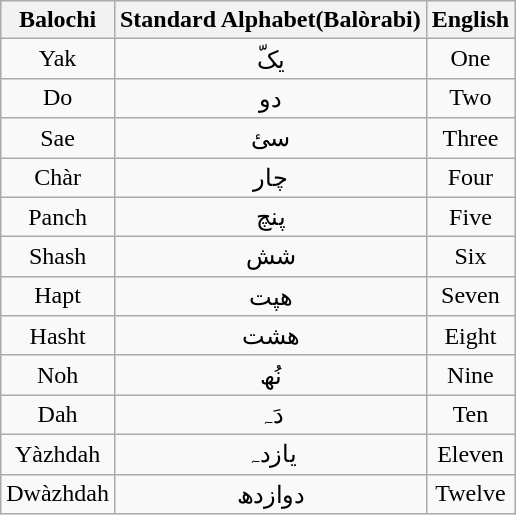<table class="wikitable" style="text-align:center;">
<tr>
<th>Balochi</th>
<th>Standard Alphabet(Balòrabi)</th>
<th>English</th>
</tr>
<tr>
<td>Yak</td>
<td>یکّ</td>
<td>One</td>
</tr>
<tr>
<td>Do</td>
<td>دو</td>
<td>Two</td>
</tr>
<tr>
<td>Sae</td>
<td>سئ</td>
<td>Three</td>
</tr>
<tr>
<td>Chàr</td>
<td>چار</td>
<td>Four</td>
</tr>
<tr>
<td>Panch</td>
<td>پنچ</td>
<td>Five</td>
</tr>
<tr>
<td>Shash</td>
<td>شش</td>
<td>Six</td>
</tr>
<tr>
<td>Hapt</td>
<td>ھپت</td>
<td>Seven</td>
</tr>
<tr>
<td>Hasht</td>
<td>ھشت</td>
<td>Eight</td>
</tr>
<tr>
<td>Noh</td>
<td>نُھ</td>
<td>Nine</td>
</tr>
<tr>
<td>Dah</td>
<td>دَہ</td>
<td>Ten</td>
</tr>
<tr>
<td>Yàzhdah</td>
<td>یازدہ</td>
<td>Eleven</td>
</tr>
<tr>
<td>Dwàzhdah</td>
<td>دوازدھ</td>
<td>Twelve</td>
</tr>
</table>
